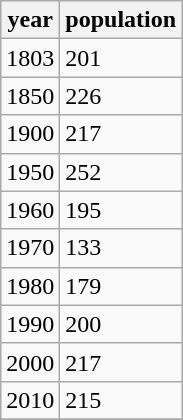<table class="wikitable">
<tr>
<th>year</th>
<th>population</th>
</tr>
<tr>
<td>1803</td>
<td>201</td>
</tr>
<tr>
<td>1850</td>
<td>226</td>
</tr>
<tr>
<td>1900</td>
<td>217</td>
</tr>
<tr>
<td>1950</td>
<td>252</td>
</tr>
<tr>
<td>1960</td>
<td>195</td>
</tr>
<tr>
<td>1970</td>
<td>133</td>
</tr>
<tr>
<td>1980</td>
<td>179</td>
</tr>
<tr>
<td>1990</td>
<td>200</td>
</tr>
<tr>
<td>2000</td>
<td>217</td>
</tr>
<tr>
<td>2010</td>
<td>215</td>
</tr>
<tr>
</tr>
</table>
